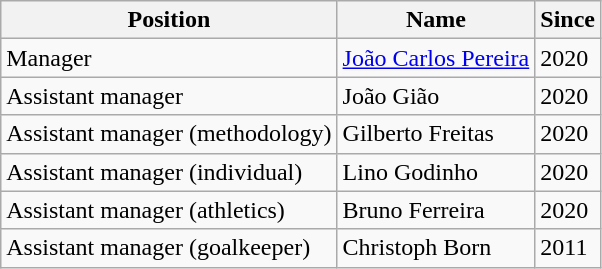<table class= wikitable>
<tr>
<th>Position</th>
<th>Name</th>
<th>Since</th>
</tr>
<tr>
<td>Manager</td>
<td> <a href='#'>João Carlos Pereira</a></td>
<td>2020</td>
</tr>
<tr>
<td>Assistant manager</td>
<td> João Gião</td>
<td>2020</td>
</tr>
<tr>
<td>Assistant manager (methodology)</td>
<td> Gilberto Freitas</td>
<td>2020</td>
</tr>
<tr>
<td>Assistant manager (individual)</td>
<td> Lino Godinho</td>
<td>2020</td>
</tr>
<tr>
<td>Assistant manager (athletics)</td>
<td> Bruno Ferreira</td>
<td>2020</td>
</tr>
<tr>
<td>Assistant manager (goalkeeper)</td>
<td> Christoph Born</td>
<td>2011</td>
</tr>
</table>
